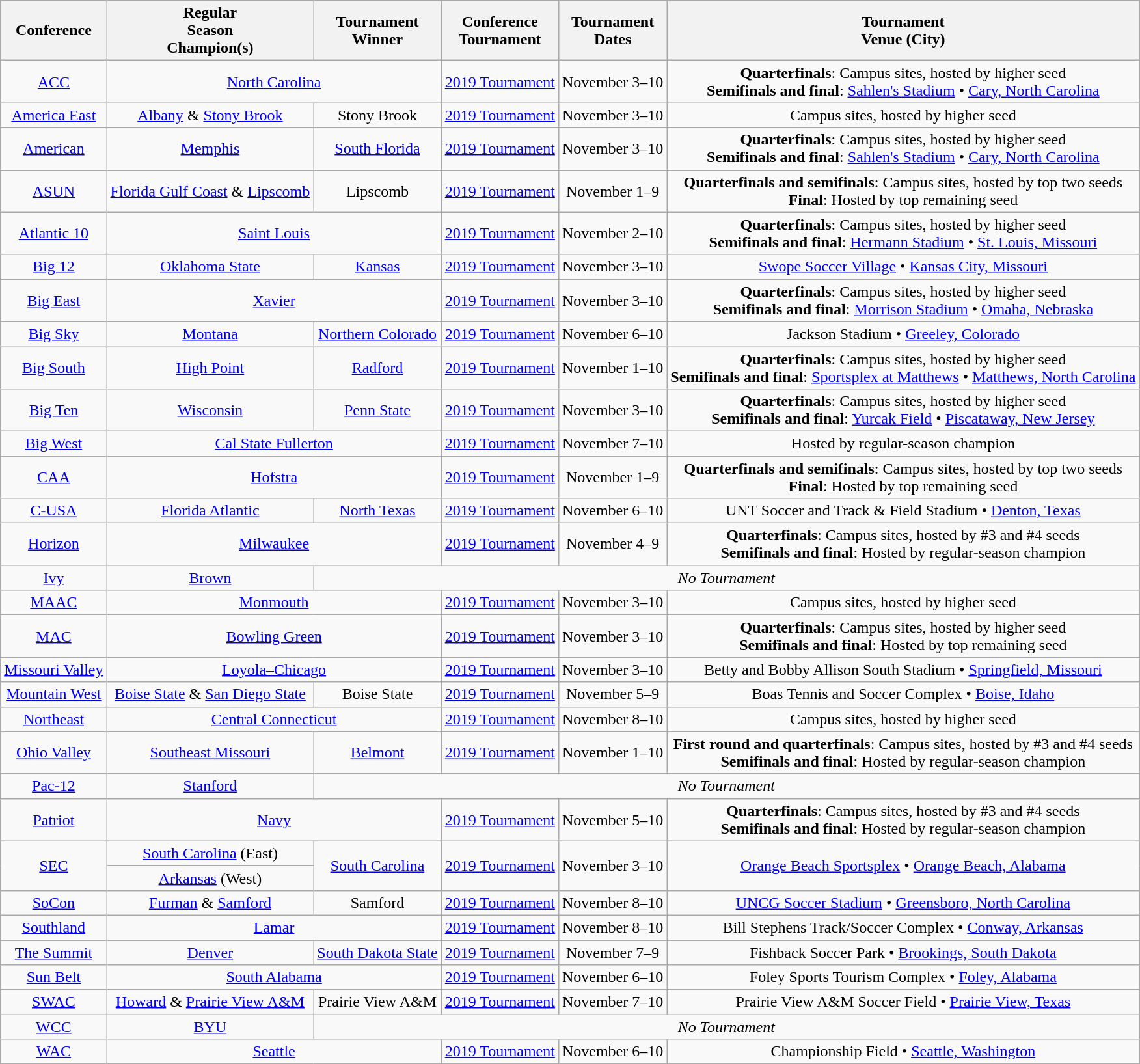<table class="wikitable" style="text-align: center;">
<tr>
<th>Conference</th>
<th>Regular <br> Season <br> Champion(s)</th>
<th>Tournament <br> Winner</th>
<th>Conference <br> Tournament</th>
<th>Tournament<br>Dates</th>
<th>Tournament <br> Venue (City)</th>
</tr>
<tr>
<td><a href='#'>ACC</a></td>
<td colspan=2><a href='#'>North Carolina</a></td>
<td><a href='#'>2019 Tournament</a></td>
<td>November 3–10</td>
<td><strong>Quarterfinals</strong>: Campus sites, hosted by higher seed<br><strong>Semifinals and final</strong>: <a href='#'>Sahlen's Stadium</a> • <a href='#'>Cary, North Carolina</a></td>
</tr>
<tr>
<td><a href='#'>America East</a></td>
<td><a href='#'>Albany</a> & <a href='#'>Stony Brook</a></td>
<td>Stony Brook</td>
<td><a href='#'>2019 Tournament</a></td>
<td>November 3–10</td>
<td>Campus sites, hosted by higher seed</td>
</tr>
<tr>
<td><a href='#'>American</a></td>
<td><a href='#'>Memphis</a></td>
<td><a href='#'>South Florida</a></td>
<td><a href='#'>2019 Tournament</a></td>
<td>November 3–10</td>
<td><strong>Quarterfinals</strong>: Campus sites, hosted by higher seed<br><strong>Semifinals and final</strong>: <a href='#'>Sahlen's Stadium</a> • <a href='#'>Cary, North Carolina</a></td>
</tr>
<tr>
<td><a href='#'>ASUN</a></td>
<td><a href='#'>Florida Gulf Coast</a> & <a href='#'>Lipscomb</a></td>
<td>Lipscomb</td>
<td><a href='#'>2019 Tournament</a></td>
<td>November 1–9</td>
<td><strong>Quarterfinals and semifinals</strong>: Campus sites, hosted by top two seeds<br><strong>Final</strong>: Hosted by top remaining seed</td>
</tr>
<tr>
<td><a href='#'>Atlantic 10</a></td>
<td colspan=2><a href='#'>Saint Louis</a></td>
<td><a href='#'>2019 Tournament</a></td>
<td>November 2–10</td>
<td><strong>Quarterfinals</strong>: Campus sites, hosted by higher seed<br><strong>Semifinals and final</strong>: <a href='#'>Hermann Stadium</a> • <a href='#'>St. Louis, Missouri</a></td>
</tr>
<tr>
<td><a href='#'>Big 12</a></td>
<td><a href='#'>Oklahoma State</a></td>
<td><a href='#'>Kansas</a></td>
<td><a href='#'>2019 Tournament</a></td>
<td>November 3–10</td>
<td><a href='#'>Swope Soccer Village</a> • <a href='#'>Kansas City, Missouri</a></td>
</tr>
<tr>
<td><a href='#'>Big East</a></td>
<td colspan=2><a href='#'>Xavier</a></td>
<td><a href='#'>2019 Tournament</a></td>
<td>November 3–10</td>
<td><strong>Quarterfinals</strong>: Campus sites, hosted by higher seed<br><strong>Semifinals and final</strong>: <a href='#'>Morrison Stadium</a> • <a href='#'>Omaha, Nebraska</a></td>
</tr>
<tr>
<td><a href='#'>Big Sky</a></td>
<td><a href='#'>Montana</a></td>
<td><a href='#'>Northern Colorado</a></td>
<td><a href='#'>2019 Tournament</a></td>
<td>November 6–10</td>
<td>Jackson Stadium • <a href='#'>Greeley, Colorado</a></td>
</tr>
<tr>
<td><a href='#'>Big South</a></td>
<td><a href='#'>High Point</a></td>
<td><a href='#'>Radford</a></td>
<td><a href='#'>2019 Tournament</a></td>
<td>November 1–10</td>
<td><strong>Quarterfinals</strong>: Campus sites, hosted by higher seed<br><strong>Semifinals and final</strong>: <a href='#'>Sportsplex at Matthews</a> • <a href='#'>Matthews, North Carolina</a></td>
</tr>
<tr>
<td><a href='#'>Big Ten</a></td>
<td><a href='#'>Wisconsin</a></td>
<td><a href='#'>Penn State</a></td>
<td><a href='#'>2019 Tournament</a></td>
<td>November 3–10</td>
<td><strong>Quarterfinals</strong>: Campus sites, hosted by higher seed<br><strong>Semifinals and final</strong>: <a href='#'>Yurcak Field</a> • <a href='#'>Piscataway, New Jersey</a></td>
</tr>
<tr>
<td><a href='#'>Big West</a></td>
<td colspan=2><a href='#'>Cal State Fullerton</a></td>
<td><a href='#'>2019 Tournament</a></td>
<td>November 7–10</td>
<td>Hosted by regular-season champion</td>
</tr>
<tr>
<td><a href='#'>CAA</a></td>
<td colspan=2><a href='#'>Hofstra</a></td>
<td><a href='#'>2019 Tournament</a></td>
<td>November 1–9</td>
<td><strong>Quarterfinals and semifinals</strong>: Campus sites, hosted by top two seeds<br><strong>Final</strong>: Hosted by top remaining seed</td>
</tr>
<tr>
<td><a href='#'>C-USA</a></td>
<td><a href='#'>Florida Atlantic</a></td>
<td><a href='#'>North Texas</a></td>
<td><a href='#'>2019 Tournament</a></td>
<td>November 6–10</td>
<td>UNT Soccer and Track & Field Stadium • <a href='#'>Denton, Texas</a></td>
</tr>
<tr>
<td><a href='#'>Horizon</a></td>
<td colspan=2><a href='#'>Milwaukee</a></td>
<td><a href='#'>2019 Tournament</a></td>
<td>November 4–9</td>
<td><strong>Quarterfinals</strong>: Campus sites, hosted by #3 and #4 seeds<br><strong>Semifinals and final</strong>: Hosted by regular-season champion</td>
</tr>
<tr>
<td><a href='#'>Ivy</a></td>
<td><a href='#'>Brown</a></td>
<td colspan="4" align=center><em>No Tournament</em></td>
</tr>
<tr>
<td><a href='#'>MAAC</a></td>
<td colspan=2><a href='#'>Monmouth</a></td>
<td><a href='#'>2019 Tournament</a></td>
<td>November 3–10</td>
<td>Campus sites, hosted by higher seed</td>
</tr>
<tr>
<td><a href='#'>MAC</a></td>
<td colspan=2><a href='#'>Bowling Green</a></td>
<td><a href='#'>2019 Tournament</a></td>
<td>November 3–10</td>
<td><strong>Quarterfinals</strong>: Campus sites, hosted by higher seed<br><strong>Semifinals and final</strong>: Hosted by top remaining seed</td>
</tr>
<tr>
<td><a href='#'>Missouri Valley</a></td>
<td colspan=2><a href='#'>Loyola–Chicago</a></td>
<td><a href='#'>2019 Tournament</a></td>
<td>November 3–10</td>
<td>Betty and Bobby Allison South Stadium • <a href='#'>Springfield, Missouri</a></td>
</tr>
<tr>
<td><a href='#'>Mountain West</a></td>
<td><a href='#'>Boise State</a> & <a href='#'>San Diego State</a></td>
<td>Boise State</td>
<td><a href='#'>2019 Tournament</a></td>
<td>November 5–9</td>
<td>Boas Tennis and Soccer Complex • <a href='#'>Boise, Idaho</a></td>
</tr>
<tr>
<td><a href='#'>Northeast</a></td>
<td colspan=2><a href='#'>Central Connecticut</a></td>
<td><a href='#'>2019 Tournament</a></td>
<td>November 8–10</td>
<td>Campus sites, hosted by higher seed</td>
</tr>
<tr>
<td><a href='#'>Ohio Valley</a></td>
<td><a href='#'>Southeast Missouri</a></td>
<td><a href='#'>Belmont</a></td>
<td><a href='#'>2019 Tournament</a></td>
<td>November 1–10</td>
<td><strong>First round and quarterfinals</strong>: Campus sites, hosted by #3 and #4 seeds<br><strong>Semifinals and final</strong>: Hosted by regular-season champion</td>
</tr>
<tr>
<td><a href='#'>Pac-12</a></td>
<td><a href='#'>Stanford</a></td>
<td colspan=4 align=center><em>No Tournament</em></td>
</tr>
<tr>
<td><a href='#'>Patriot</a></td>
<td colspan=2><a href='#'>Navy</a></td>
<td><a href='#'>2019 Tournament</a></td>
<td>November 5–10</td>
<td><strong>Quarterfinals</strong>: Campus sites, hosted by #3 and #4 seeds<br><strong>Semifinals and final</strong>: Hosted by regular-season champion</td>
</tr>
<tr>
<td rowspan=2><a href='#'>SEC</a></td>
<td><a href='#'>South Carolina</a> (East)</td>
<td rowspan=2><a href='#'>South Carolina</a></td>
<td rowspan=2><a href='#'>2019 Tournament</a></td>
<td rowspan=2>November 3–10</td>
<td rowspan=2><a href='#'>Orange Beach Sportsplex</a> • <a href='#'>Orange Beach, Alabama</a></td>
</tr>
<tr>
<td><a href='#'>Arkansas</a> (West)</td>
</tr>
<tr>
<td><a href='#'>SoCon</a></td>
<td><a href='#'>Furman</a> & <a href='#'>Samford</a></td>
<td>Samford</td>
<td><a href='#'>2019 Tournament</a></td>
<td>November 8–10</td>
<td><a href='#'>UNCG Soccer Stadium</a> • <a href='#'>Greensboro, North Carolina</a></td>
</tr>
<tr>
<td><a href='#'>Southland</a></td>
<td colspan=2><a href='#'>Lamar</a></td>
<td><a href='#'>2019 Tournament</a></td>
<td>November 8–10</td>
<td>Bill Stephens Track/Soccer Complex • <a href='#'>Conway, Arkansas</a></td>
</tr>
<tr>
<td><a href='#'>The Summit</a></td>
<td><a href='#'>Denver</a></td>
<td><a href='#'>South Dakota State</a></td>
<td><a href='#'>2019 Tournament</a></td>
<td>November 7–9</td>
<td>Fishback Soccer Park • <a href='#'>Brookings, South Dakota</a></td>
</tr>
<tr>
<td><a href='#'>Sun Belt</a></td>
<td colspan=2><a href='#'>South Alabama</a></td>
<td><a href='#'>2019 Tournament</a></td>
<td>November 6–10</td>
<td>Foley Sports Tourism Complex • <a href='#'>Foley, Alabama</a></td>
</tr>
<tr>
<td><a href='#'>SWAC</a></td>
<td><a href='#'>Howard</a> & <a href='#'>Prairie View A&M</a></td>
<td>Prairie View A&M</td>
<td><a href='#'>2019 Tournament</a></td>
<td>November 7–10</td>
<td>Prairie View A&M Soccer Field • <a href='#'>Prairie View, Texas</a></td>
</tr>
<tr>
<td><a href='#'>WCC</a></td>
<td><a href='#'>BYU</a></td>
<td colspan="4" align=center><em>No Tournament</em></td>
</tr>
<tr>
<td><a href='#'>WAC</a></td>
<td colspan=2><a href='#'>Seattle</a></td>
<td><a href='#'>2019 Tournament</a></td>
<td>November 6–10</td>
<td>Championship Field • <a href='#'>Seattle, Washington</a></td>
</tr>
</table>
